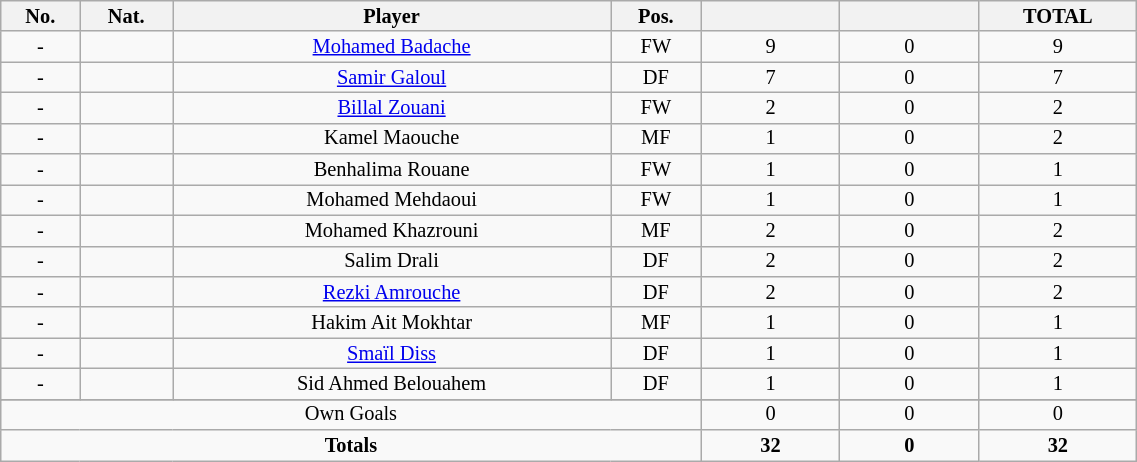<table class="wikitable sortable alternance"  style="font-size:85%; text-align:center; line-height:14px; width:60%;">
<tr>
<th width=10>No.</th>
<th width=10>Nat.</th>
<th width=140>Player</th>
<th width=10><strong>Pos.</strong></th>
<th width=40></th>
<th width=40></th>
<th width=40>TOTAL</th>
</tr>
<tr>
<td>-</td>
<td></td>
<td><a href='#'>Mohamed Badache</a></td>
<td>FW</td>
<td>9</td>
<td>0</td>
<td>9</td>
</tr>
<tr>
<td>-</td>
<td></td>
<td><a href='#'>Samir Galoul</a></td>
<td>DF</td>
<td>7</td>
<td>0</td>
<td>7</td>
</tr>
<tr>
<td>-</td>
<td></td>
<td><a href='#'>Billal Zouani</a></td>
<td>FW</td>
<td>2</td>
<td>0</td>
<td>2</td>
</tr>
<tr>
<td>-</td>
<td></td>
<td>Kamel Maouche</td>
<td>MF</td>
<td>1</td>
<td>0</td>
<td>2</td>
</tr>
<tr>
<td>-</td>
<td></td>
<td>Benhalima Rouane</td>
<td>FW</td>
<td>1</td>
<td>0</td>
<td>1</td>
</tr>
<tr>
<td>-</td>
<td></td>
<td>Mohamed Mehdaoui</td>
<td>FW</td>
<td>1</td>
<td>0</td>
<td>1</td>
</tr>
<tr>
<td>-</td>
<td></td>
<td>Mohamed Khazrouni</td>
<td>MF</td>
<td>2</td>
<td>0</td>
<td>2</td>
</tr>
<tr>
<td>-</td>
<td></td>
<td>Salim Drali</td>
<td>DF</td>
<td>2</td>
<td>0</td>
<td>2</td>
</tr>
<tr>
<td>-</td>
<td></td>
<td><a href='#'>Rezki Amrouche</a></td>
<td>DF</td>
<td>2</td>
<td>0</td>
<td>2</td>
</tr>
<tr>
<td>-</td>
<td></td>
<td>Hakim Ait Mokhtar</td>
<td>MF</td>
<td>1</td>
<td>0</td>
<td>1</td>
</tr>
<tr>
<td>-</td>
<td></td>
<td><a href='#'>Smaïl Diss</a></td>
<td>DF</td>
<td>1</td>
<td>0</td>
<td>1</td>
</tr>
<tr>
<td>-</td>
<td></td>
<td>Sid Ahmed Belouahem</td>
<td>DF</td>
<td>1</td>
<td>0</td>
<td>1</td>
</tr>
<tr>
</tr>
<tr class="sortbottom">
<td colspan="4">Own Goals</td>
<td>0</td>
<td>0</td>
<td>0</td>
</tr>
<tr class="sortbottom">
<td colspan="4"><strong>Totals</strong></td>
<td><strong>32</strong></td>
<td><strong>0</strong></td>
<td><strong>32</strong></td>
</tr>
</table>
